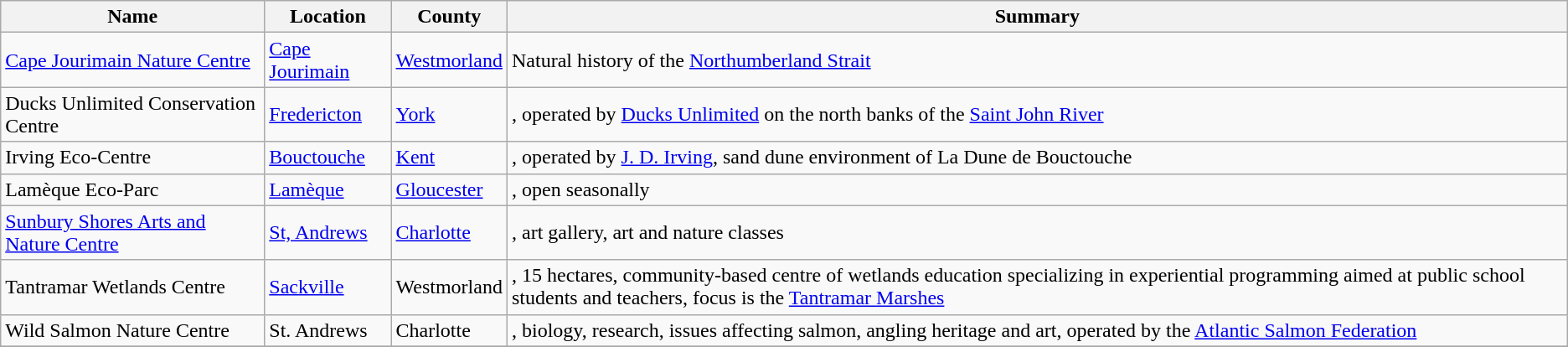<table class="wikitable sortable">
<tr>
<th>Name</th>
<th>Location</th>
<th>County</th>
<th>Summary</th>
</tr>
<tr>
<td><a href='#'>Cape Jourimain Nature Centre</a></td>
<td><a href='#'>Cape Jourimain</a></td>
<td><a href='#'>Westmorland</a></td>
<td>Natural history of the <a href='#'>Northumberland Strait</a></td>
</tr>
<tr>
<td>Ducks Unlimited Conservation Centre</td>
<td><a href='#'>Fredericton</a></td>
<td><a href='#'>York</a></td>
<td>, operated by <a href='#'>Ducks Unlimited</a> on the north banks of the <a href='#'>Saint John River</a></td>
</tr>
<tr>
<td>Irving Eco-Centre</td>
<td><a href='#'>Bouctouche</a></td>
<td><a href='#'>Kent</a></td>
<td>, operated by <a href='#'>J. D. Irving</a>, sand dune environment of La Dune de Bouctouche</td>
</tr>
<tr>
<td>Lamèque Eco-Parc</td>
<td><a href='#'>Lamèque</a></td>
<td><a href='#'>Gloucester</a></td>
<td> , open seasonally</td>
</tr>
<tr>
<td><a href='#'>Sunbury Shores Arts and Nature Centre</a></td>
<td><a href='#'>St, Andrews</a></td>
<td><a href='#'>Charlotte</a></td>
<td>, art gallery, art and nature classes</td>
</tr>
<tr>
<td>Tantramar Wetlands Centre</td>
<td><a href='#'>Sackville</a></td>
<td>Westmorland</td>
<td>, 15 hectares, community-based centre of wetlands education specializing in experiential programming aimed at public school students and teachers, focus is the <a href='#'>Tantramar Marshes</a></td>
</tr>
<tr>
<td>Wild Salmon Nature Centre</td>
<td>St. Andrews</td>
<td>Charlotte</td>
<td>, biology, research, issues affecting salmon, angling heritage and art, operated by the <a href='#'>Atlantic Salmon Federation</a></td>
</tr>
<tr>
</tr>
</table>
